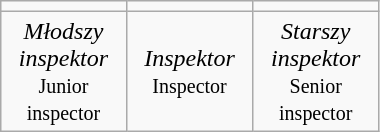<table class=wikitable width=20% cellpadding=3px>
<tr>
<td align=center width=10%></td>
<td align=center width=10%></td>
<td align=center width=10%></td>
</tr>
<tr>
<td align=center><em>Młodszy inspektor</em><br><small>Junior inspector</small></td>
<td align=center><em>Inspektor</em><br><small>Inspector</small></td>
<td align=center><em>Starszy inspektor</em> <br><small>Senior inspector</small></td>
</tr>
</table>
